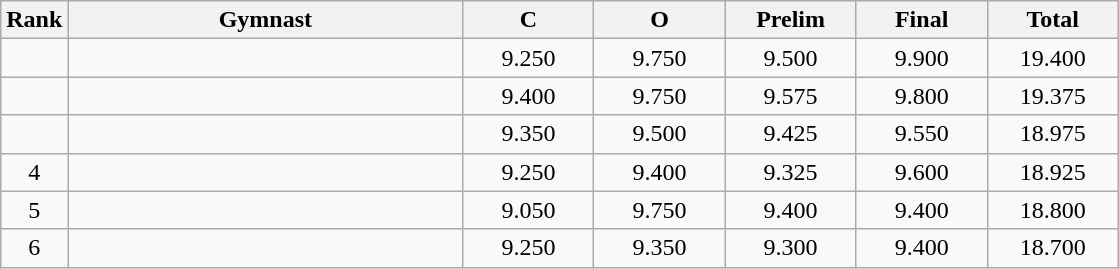<table class="wikitable" style="text-align:center">
<tr>
<th>Rank</th>
<th style="width:16em">Gymnast</th>
<th style="width:5em">C</th>
<th style="width:5em">O</th>
<th style="width:5em">Prelim</th>
<th style="width:5em">Final</th>
<th style="width:5em">Total</th>
</tr>
<tr>
<td></td>
<td align=left></td>
<td>9.250</td>
<td>9.750</td>
<td>9.500</td>
<td>9.900</td>
<td>19.400</td>
</tr>
<tr>
<td></td>
<td align=left></td>
<td>9.400</td>
<td>9.750</td>
<td>9.575</td>
<td>9.800</td>
<td>19.375</td>
</tr>
<tr>
<td></td>
<td align=left></td>
<td>9.350</td>
<td>9.500</td>
<td>9.425</td>
<td>9.550</td>
<td>18.975</td>
</tr>
<tr>
<td>4</td>
<td align=left></td>
<td>9.250</td>
<td>9.400</td>
<td>9.325</td>
<td>9.600</td>
<td>18.925</td>
</tr>
<tr>
<td>5</td>
<td align=left></td>
<td>9.050</td>
<td>9.750</td>
<td>9.400</td>
<td>9.400</td>
<td>18.800</td>
</tr>
<tr>
<td>6</td>
<td align=left></td>
<td>9.250</td>
<td>9.350</td>
<td>9.300</td>
<td>9.400</td>
<td>18.700</td>
</tr>
</table>
